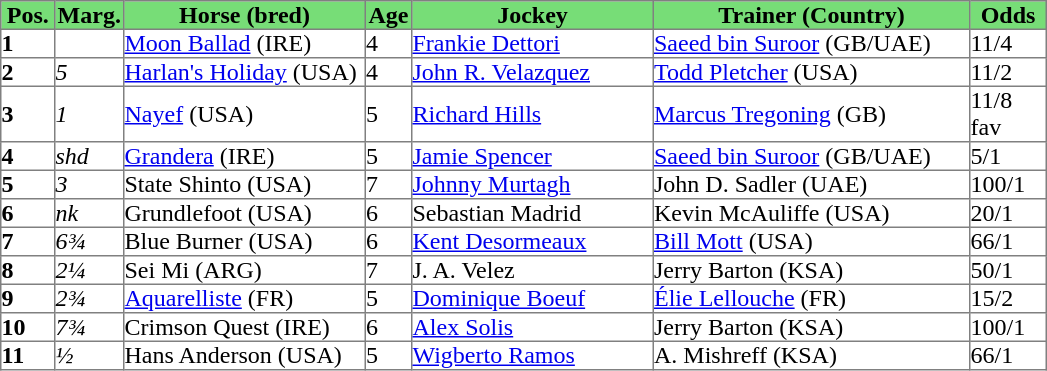<table class = "sortable" | border="1" cellpadding="0" style="border-collapse: collapse;">
<tr style="background:#7d7; text-align:center;">
<th style="width:35px;"><strong>Pos.</strong></th>
<th style="width:45px;"><strong>Marg.</strong></th>
<th style="width:160px;"><strong>Horse (bred)</strong></th>
<th style="width:30px;"><strong>Age</strong></th>
<th style="width:160px;"><strong>Jockey</strong></th>
<th style="width:210px;"><strong>Trainer (Country)</strong></th>
<th style="width:50px;"><strong>Odds</strong></th>
</tr>
<tr>
<td><strong>1</strong></td>
<td></td>
<td><a href='#'>Moon Ballad</a> (IRE)</td>
<td>4</td>
<td><a href='#'>Frankie Dettori</a></td>
<td><a href='#'>Saeed bin Suroor</a> (GB/UAE)</td>
<td>11/4</td>
</tr>
<tr>
<td><strong>2</strong></td>
<td><em>5</em></td>
<td><a href='#'>Harlan's Holiday</a> (USA)</td>
<td>4</td>
<td><a href='#'>John R. Velazquez</a></td>
<td><a href='#'>Todd Pletcher</a> (USA)</td>
<td>11/2</td>
</tr>
<tr>
<td><strong>3</strong></td>
<td><em>1</em></td>
<td><a href='#'>Nayef</a> (USA)</td>
<td>5</td>
<td><a href='#'>Richard Hills</a></td>
<td><a href='#'>Marcus Tregoning</a> (GB)</td>
<td>11/8 fav</td>
</tr>
<tr>
<td><strong>4</strong></td>
<td><em>shd</em></td>
<td><a href='#'>Grandera</a> (IRE)</td>
<td>5</td>
<td><a href='#'>Jamie Spencer</a></td>
<td><a href='#'>Saeed bin Suroor</a> (GB/UAE)</td>
<td>5/1</td>
</tr>
<tr>
<td><strong>5</strong></td>
<td><em>3</em></td>
<td>State Shinto (USA)</td>
<td>7</td>
<td><a href='#'>Johnny Murtagh</a></td>
<td>John D. Sadler (UAE)</td>
<td>100/1</td>
</tr>
<tr>
<td><strong>6</strong></td>
<td><em>nk</em></td>
<td>Grundlefoot (USA)</td>
<td>6</td>
<td>Sebastian Madrid</td>
<td>Kevin McAuliffe (USA)</td>
<td>20/1</td>
</tr>
<tr>
<td><strong>7</strong></td>
<td><em>6¾</em></td>
<td>Blue Burner (USA)</td>
<td>6</td>
<td><a href='#'>Kent Desormeaux</a></td>
<td><a href='#'>Bill Mott</a> (USA)</td>
<td>66/1</td>
</tr>
<tr>
<td><strong>8</strong></td>
<td><em>2¼</em></td>
<td>Sei Mi (ARG)</td>
<td>7</td>
<td>J. A. Velez</td>
<td>Jerry Barton (KSA)</td>
<td>50/1</td>
</tr>
<tr>
<td><strong>9</strong></td>
<td><em>2¾</em></td>
<td><a href='#'>Aquarelliste</a> (FR)</td>
<td>5</td>
<td><a href='#'>Dominique Boeuf</a></td>
<td><a href='#'>Élie Lellouche</a> (FR)</td>
<td>15/2</td>
</tr>
<tr>
<td><strong>10</strong></td>
<td><em>7¾</em></td>
<td>Crimson Quest (IRE)</td>
<td>6</td>
<td><a href='#'>Alex Solis</a></td>
<td>Jerry Barton (KSA)</td>
<td>100/1</td>
</tr>
<tr>
<td><strong>11</strong></td>
<td><em>½</em></td>
<td>Hans Anderson (USA)</td>
<td>5</td>
<td><a href='#'>Wigberto Ramos</a></td>
<td>A. Mishreff (KSA)</td>
<td>66/1</td>
</tr>
</table>
